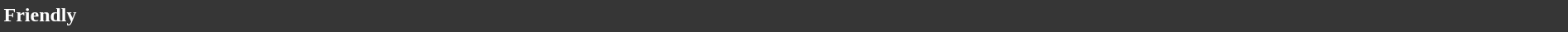<table style="width: 100%; background:#363636; color:white;">
<tr>
<td><strong>Friendly</strong></td>
</tr>
<tr>
</tr>
</table>
